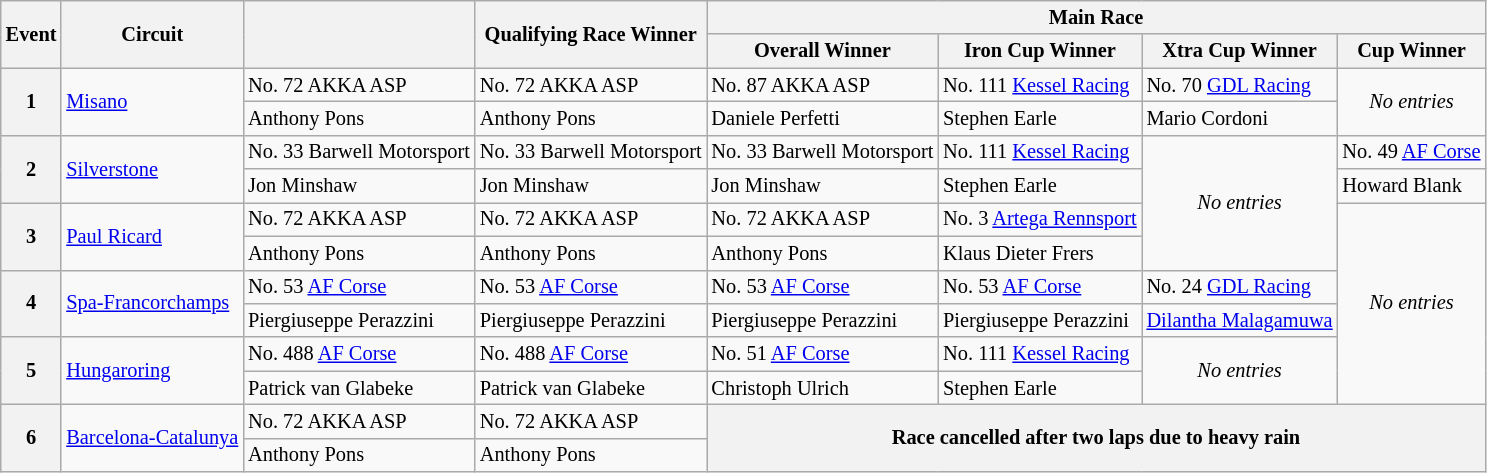<table class="wikitable" style="font-size: 85%;">
<tr>
<th rowspan=2>Event</th>
<th rowspan=2>Circuit</th>
<th rowspan=2></th>
<th rowspan=2>Qualifying Race Winner</th>
<th colspan=4>Main Race</th>
</tr>
<tr>
<th>Overall Winner</th>
<th>Iron Cup Winner</th>
<th>Xtra Cup Winner</th>
<th>Cup Winner</th>
</tr>
<tr>
<th rowspan=2>1</th>
<td rowspan=2> <a href='#'>Misano</a></td>
<td> No. 72 AKKA ASP</td>
<td> No. 72 AKKA ASP</td>
<td> No. 87 AKKA ASP</td>
<td> No. 111 <a href='#'>Kessel Racing</a></td>
<td> No. 70 <a href='#'>GDL Racing</a></td>
<td rowspan=2 align=center><em>No entries</em></td>
</tr>
<tr>
<td> Anthony Pons</td>
<td> Anthony Pons</td>
<td> Daniele Perfetti</td>
<td> Stephen Earle</td>
<td> Mario Cordoni</td>
</tr>
<tr>
<th rowspan=2>2</th>
<td rowspan=2> <a href='#'>Silverstone</a></td>
<td> No. 33 Barwell Motorsport</td>
<td> No. 33 Barwell Motorsport</td>
<td> No. 33 Barwell Motorsport</td>
<td> No. 111 <a href='#'>Kessel Racing</a></td>
<td rowspan=4 align=center><em>No entries</em></td>
<td> No. 49 <a href='#'>AF Corse</a></td>
</tr>
<tr>
<td> Jon Minshaw</td>
<td> Jon Minshaw</td>
<td> Jon Minshaw</td>
<td> Stephen Earle</td>
<td> Howard Blank</td>
</tr>
<tr>
<th rowspan=2>3</th>
<td rowspan=2> <a href='#'>Paul Ricard</a></td>
<td> No. 72 AKKA ASP</td>
<td> No. 72 AKKA ASP</td>
<td> No. 72 AKKA ASP</td>
<td> No. 3 <a href='#'>Artega Rennsport</a></td>
<td rowspan=6 align=center><em>No entries</em></td>
</tr>
<tr>
<td> Anthony Pons</td>
<td> Anthony Pons</td>
<td> Anthony Pons</td>
<td> Klaus Dieter Frers</td>
</tr>
<tr>
<th rowspan=2>4</th>
<td rowspan=2> <a href='#'>Spa-Francorchamps</a></td>
<td> No. 53 <a href='#'>AF Corse</a></td>
<td> No. 53 <a href='#'>AF Corse</a></td>
<td> No. 53 <a href='#'>AF Corse</a></td>
<td> No. 53 <a href='#'>AF Corse</a></td>
<td> No. 24 <a href='#'>GDL Racing</a></td>
</tr>
<tr>
<td> Piergiuseppe Perazzini</td>
<td> Piergiuseppe Perazzini</td>
<td> Piergiuseppe Perazzini</td>
<td> Piergiuseppe Perazzini</td>
<td> <a href='#'>Dilantha Malagamuwa</a></td>
</tr>
<tr>
<th rowspan=2>5</th>
<td rowspan=2> <a href='#'>Hungaroring</a></td>
<td> No. 488 <a href='#'>AF Corse</a></td>
<td> No. 488 <a href='#'>AF Corse</a></td>
<td> No. 51 <a href='#'>AF Corse</a></td>
<td> No. 111 <a href='#'>Kessel Racing</a></td>
<td rowspan=2 align=center><em>No entries</em></td>
</tr>
<tr>
<td> Patrick van Glabeke</td>
<td> Patrick van Glabeke</td>
<td> Christoph Ulrich</td>
<td> Stephen Earle</td>
</tr>
<tr>
<th rowspan=2>6</th>
<td rowspan=2> <a href='#'>Barcelona-Catalunya</a></td>
<td> No. 72 AKKA ASP</td>
<td> No. 72 AKKA ASP</td>
<th colspan=4 rowspan=2 align=center>Race cancelled after two laps due to heavy rain</th>
</tr>
<tr>
<td> Anthony Pons</td>
<td> Anthony Pons</td>
</tr>
</table>
